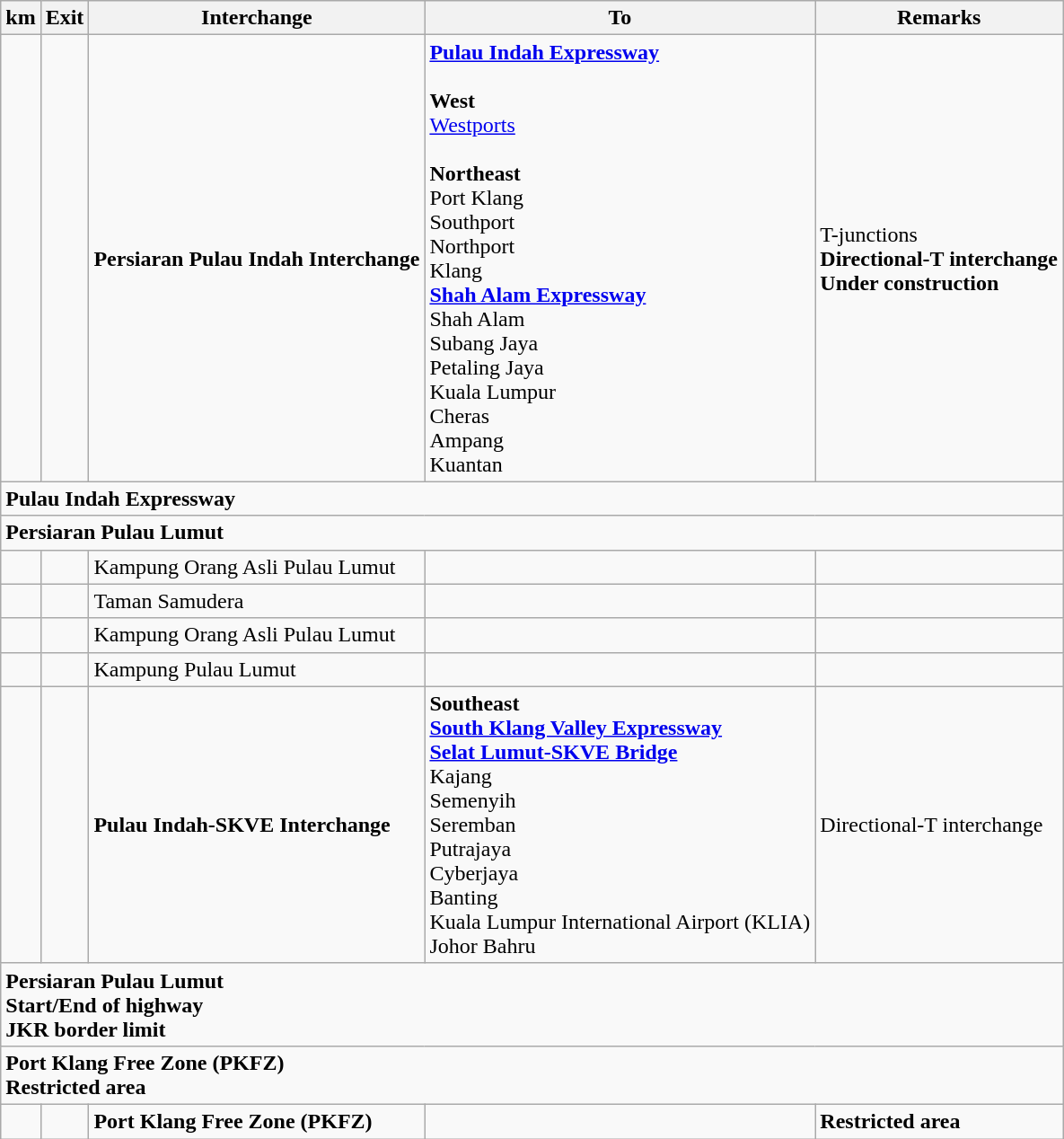<table class="wikitable">
<tr>
<th>km</th>
<th>Exit</th>
<th>Interchange</th>
<th>To</th>
<th>Remarks</th>
</tr>
<tr>
<td></td>
<td></td>
<td><strong>Persiaran Pulau Indah Interchange</strong></td>
<td> <strong><a href='#'>Pulau Indah Expressway</a></strong><br><br><strong>West</strong><br><a href='#'>Westports</a> <br><br><strong>Northeast</strong><br>Port Klang<br>Southport <br>Northport <br>Klang<br> <strong><a href='#'>Shah Alam Expressway</a></strong><br>Shah Alam<br>Subang Jaya<br>Petaling Jaya<br>Kuala Lumpur<br>Cheras<br>Ampang<br>Kuantan</td>
<td>T-junctions<br><strong>Directional-T interchange<br>Under construction</strong></td>
</tr>
<tr>
<td style="width:600px" colspan="6" style="text-align:center; background:blue;"><strong><span> Pulau Indah Expressway</span></strong></td>
</tr>
<tr>
<td style="width:600px" colspan="6" style="text-align:center; background:blue;"><strong><span>Persiaran Pulau Lumut</span></strong></td>
</tr>
<tr>
<td></td>
<td></td>
<td>Kampung Orang Asli Pulau Lumut</td>
<td></td>
<td></td>
</tr>
<tr>
<td></td>
<td></td>
<td>Taman Samudera</td>
<td></td>
<td></td>
</tr>
<tr>
<td></td>
<td></td>
<td>Kampung Orang Asli Pulau Lumut</td>
<td></td>
<td></td>
</tr>
<tr>
<td></td>
<td></td>
<td>Kampung Pulau Lumut</td>
<td></td>
<td></td>
</tr>
<tr>
<td></td>
<td></td>
<td><strong>Pulau Indah-SKVE Interchange</strong></td>
<td><strong>Southeast</strong><br> <strong><a href='#'>South Klang Valley Expressway</a></strong><br><strong><a href='#'>Selat Lumut-SKVE Bridge</a></strong><br> Kajang<br> Semenyih<br>  Seremban<br> Putrajaya<br> Cyberjaya<br> Banting<br>  Kuala Lumpur International Airport (KLIA) <br>  Johor Bahru</td>
<td>Directional-T interchange</td>
</tr>
<tr>
<td style="width:600px" colspan="6" style="text-align:center; background:blue;"><strong><span>Persiaran Pulau Lumut<br>Start/End of highway<br>JKR border limit</span></strong></td>
</tr>
<tr>
<td style="width:600px" colspan="6" style="text-align:center; background:green;"><strong><span>Port Klang Free Zone (PKFZ)</span><br><span>Restricted area</span></strong></td>
</tr>
<tr>
<td></td>
<td></td>
<td><strong>Port Klang Free Zone (PKFZ)</strong></td>
<td></td>
<td><strong><span>Restricted area</span></strong></td>
</tr>
</table>
